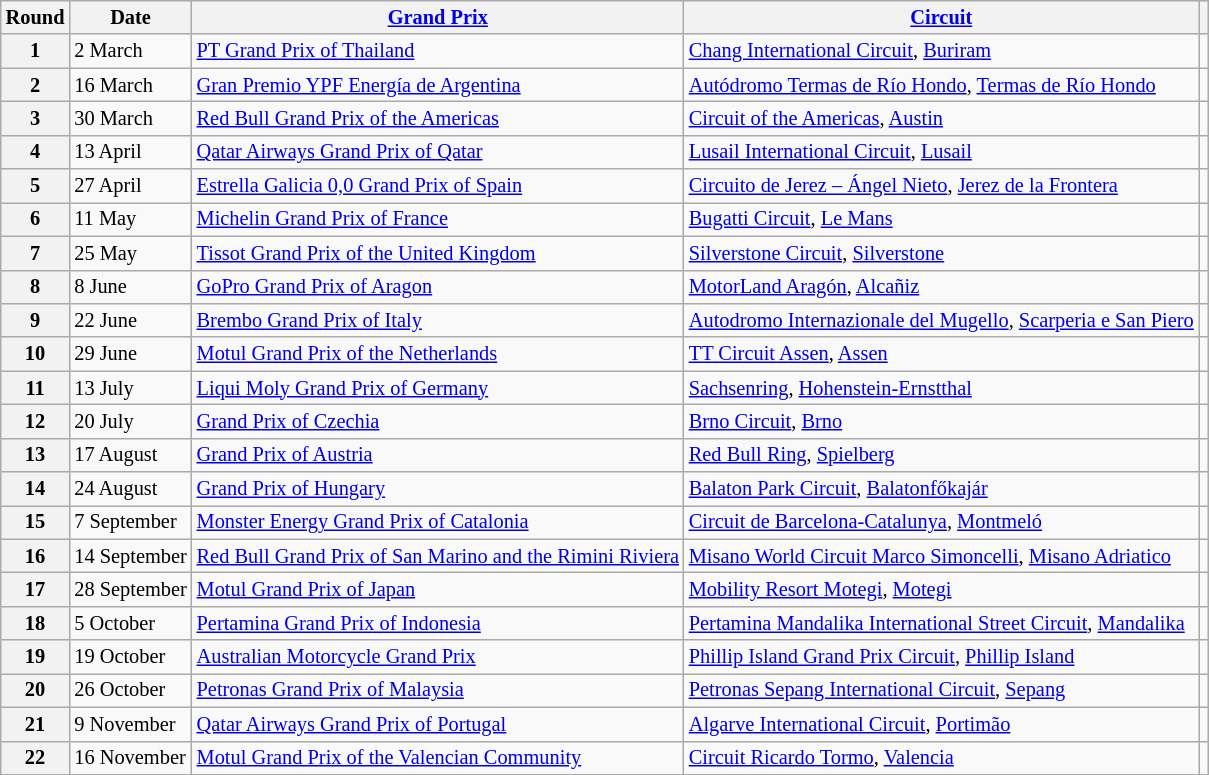<table class="wikitable" style="font-size: 85%;">
<tr>
<th>Round</th>
<th>Date</th>
<th><a href='#'>Grand Prix</a></th>
<th><a href='#'>Circuit</a></th>
<th></th>
</tr>
<tr>
<th>1</th>
<td>2 March</td>
<td> <a href='#'>PT Grand Prix of Thailand</a></td>
<td><a href='#'>Chang International Circuit</a>, <a href='#'>Buriram</a></td>
<td></td>
</tr>
<tr>
<th>2</th>
<td>16 March</td>
<td> <a href='#'>Gran Premio YPF Energía de Argentina</a></td>
<td><a href='#'>Autódromo Termas de Río Hondo</a>, <a href='#'>Termas de Río Hondo</a></td>
<td></td>
</tr>
<tr>
<th>3</th>
<td>30 March</td>
<td> <a href='#'>Red Bull Grand Prix of the Americas</a></td>
<td><a href='#'>Circuit of the Americas</a>, <a href='#'>Austin</a></td>
<td></td>
</tr>
<tr>
<th>4</th>
<td>13 April</td>
<td> <a href='#'>Qatar Airways Grand Prix of Qatar</a></td>
<td><a href='#'>Lusail International Circuit</a>, <a href='#'>Lusail</a></td>
<td></td>
</tr>
<tr>
<th>5</th>
<td>27 April</td>
<td> <a href='#'>Estrella Galicia 0,0 Grand Prix of Spain</a></td>
<td><a href='#'>Circuito de Jerez – Ángel Nieto</a>, <a href='#'>Jerez de la Frontera</a></td>
<td></td>
</tr>
<tr>
<th>6</th>
<td>11 May</td>
<td> <a href='#'>Michelin Grand Prix of France</a></td>
<td><a href='#'>Bugatti Circuit</a>, <a href='#'>Le Mans</a></td>
<td></td>
</tr>
<tr>
<th>7</th>
<td>25 May</td>
<td> <a href='#'>Tissot Grand Prix of the United Kingdom</a></td>
<td><a href='#'>Silverstone Circuit</a>, <a href='#'>Silverstone</a></td>
<td></td>
</tr>
<tr>
<th>8</th>
<td>8 June</td>
<td> <a href='#'>GoPro Grand Prix of Aragon</a></td>
<td><a href='#'>MotorLand Aragón</a>, <a href='#'>Alcañiz</a></td>
<td></td>
</tr>
<tr>
<th>9</th>
<td>22 June</td>
<td> <a href='#'>Brembo Grand Prix of Italy</a></td>
<td nowrap><a href='#'>Autodromo Internazionale del Mugello</a>, <a href='#'>Scarperia e San Piero</a></td>
<td></td>
</tr>
<tr>
<th>10</th>
<td>29 June</td>
<td> <a href='#'>Motul Grand Prix of the Netherlands</a></td>
<td><a href='#'>TT Circuit Assen</a>, <a href='#'>Assen</a></td>
<td></td>
</tr>
<tr>
<th>11</th>
<td>13 July</td>
<td> <a href='#'>Liqui Moly Grand Prix of Germany</a></td>
<td><a href='#'>Sachsenring</a>, <a href='#'>Hohenstein-Ernstthal</a></td>
<td></td>
</tr>
<tr>
<th>12</th>
<td>20 July</td>
<td> <a href='#'>Grand Prix of Czechia</a></td>
<td><a href='#'>Brno Circuit</a>, <a href='#'>Brno</a></td>
<td></td>
</tr>
<tr>
<th>13</th>
<td>17 August</td>
<td> <a href='#'>Grand Prix of Austria</a></td>
<td><a href='#'>Red Bull Ring</a>, <a href='#'>Spielberg</a></td>
<td></td>
</tr>
<tr>
<th>14</th>
<td>24 August</td>
<td> <a href='#'>Grand Prix of Hungary</a></td>
<td><a href='#'>Balaton Park Circuit</a>, <a href='#'>Balatonfőkajár</a></td>
<td></td>
</tr>
<tr>
<th>15</th>
<td>7 September</td>
<td> <a href='#'>Monster Energy Grand Prix of Catalonia</a></td>
<td><a href='#'>Circuit de Barcelona-Catalunya</a>, <a href='#'>Montmeló</a></td>
<td></td>
</tr>
<tr>
<th>16</th>
<td>14 September</td>
<td nowrap> <a href='#'>Red Bull Grand Prix of San Marino and the Rimini Riviera</a></td>
<td><a href='#'>Misano World Circuit Marco Simoncelli</a>, <a href='#'>Misano Adriatico</a></td>
<td></td>
</tr>
<tr>
<th>17</th>
<td nowrap>28 September</td>
<td> <a href='#'>Motul Grand Prix of Japan</a></td>
<td><a href='#'>Mobility Resort Motegi</a>, <a href='#'>Motegi</a></td>
<td></td>
</tr>
<tr>
<th>18</th>
<td>5 October</td>
<td> <a href='#'>Pertamina Grand Prix of Indonesia</a></td>
<td><a href='#'>Pertamina Mandalika International Street Circuit</a>, <a href='#'>Mandalika</a></td>
<td></td>
</tr>
<tr>
<th>19</th>
<td>19 October</td>
<td> <a href='#'>Australian Motorcycle Grand Prix</a></td>
<td><a href='#'>Phillip Island Grand Prix Circuit</a>, <a href='#'>Phillip Island</a></td>
<td></td>
</tr>
<tr>
<th>20</th>
<td>26 October</td>
<td> <a href='#'>Petronas Grand Prix of Malaysia</a></td>
<td><a href='#'>Petronas Sepang International Circuit</a>, <a href='#'>Sepang</a></td>
<td></td>
</tr>
<tr>
<th>21</th>
<td>9 November</td>
<td> <a href='#'>Qatar Airways Grand Prix of Portugal</a></td>
<td><a href='#'>Algarve International Circuit</a>, <a href='#'>Portimão</a></td>
<td></td>
</tr>
<tr>
<th>22</th>
<td>16 November</td>
<td> <a href='#'>Motul Grand Prix of the Valencian Community</a></td>
<td><a href='#'>Circuit Ricardo Tormo</a>, <a href='#'>Valencia</a></td>
<td></td>
</tr>
</table>
